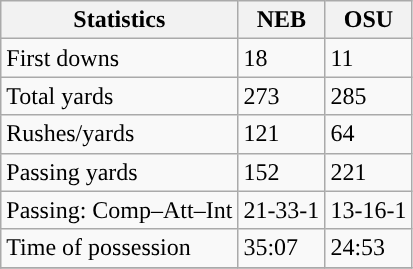<table class="wikitable" style="float: left;">
<tr>
<th>Statistics</th>
<th>NEB</th>
<th>OSU</th>
</tr>
<tr>
<td>First downs</td>
<td>18</td>
<td>11</td>
</tr>
<tr>
<td>Total yards</td>
<td>273</td>
<td>285</td>
</tr>
<tr>
<td>Rushes/yards</td>
<td>121</td>
<td>64</td>
</tr>
<tr>
<td>Passing yards</td>
<td>152</td>
<td>221</td>
</tr>
<tr>
<td>Passing: Comp–Att–Int</td>
<td>21-33-1</td>
<td>13-16-1</td>
</tr>
<tr>
<td>Time of possession</td>
<td>35:07</td>
<td>24:53</td>
</tr>
<tr>
</tr>
</table>
